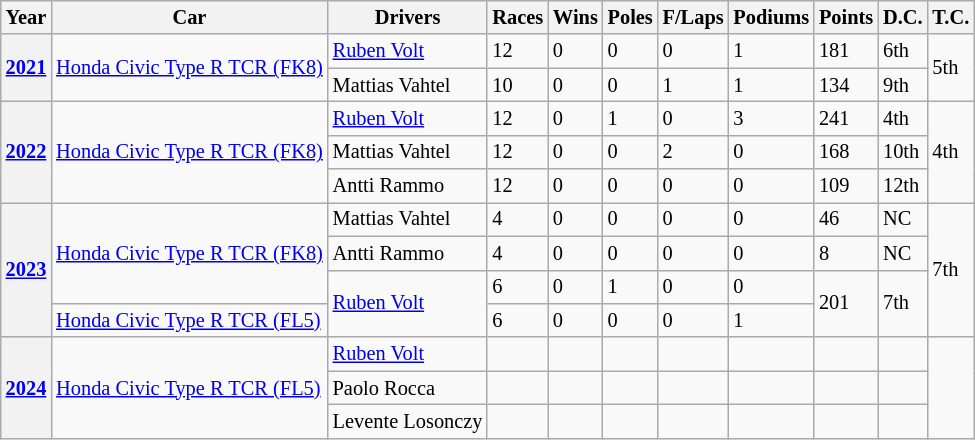<table class="wikitable" style="font-size:85%">
<tr>
<th>Year</th>
<th>Car</th>
<th>Drivers</th>
<th>Races</th>
<th>Wins</th>
<th>Poles</th>
<th>F/Laps</th>
<th>Podiums</th>
<th>Points</th>
<th>D.C.</th>
<th>T.C.</th>
</tr>
<tr>
<th rowspan="2"><a href='#'>2021</a></th>
<td rowspan="2"><a href='#'>Honda Civic Type R TCR (FK8)</a></td>
<td> <a href='#'>Ruben Volt</a></td>
<td>12</td>
<td>0</td>
<td>0</td>
<td>0</td>
<td>1</td>
<td>181</td>
<td>6th</td>
<td rowspan="2">5th</td>
</tr>
<tr>
<td> Mattias Vahtel</td>
<td>10</td>
<td>0</td>
<td>0</td>
<td>1</td>
<td>1</td>
<td>134</td>
<td>9th</td>
</tr>
<tr>
<th rowspan="3"><a href='#'>2022</a></th>
<td rowspan="3"><a href='#'>Honda Civic Type R TCR (FK8)</a></td>
<td> <a href='#'>Ruben Volt</a></td>
<td>12</td>
<td>0</td>
<td>1</td>
<td>0</td>
<td>3</td>
<td>241</td>
<td>4th</td>
<td rowspan="3">4th</td>
</tr>
<tr>
<td> Mattias Vahtel</td>
<td>12</td>
<td>0</td>
<td>0</td>
<td>2</td>
<td>0</td>
<td>168</td>
<td>10th</td>
</tr>
<tr>
<td> Antti Rammo</td>
<td>12</td>
<td>0</td>
<td>0</td>
<td>0</td>
<td>0</td>
<td>109</td>
<td>12th</td>
</tr>
<tr>
<th rowspan="4"><a href='#'>2023</a></th>
<td rowspan="3"><a href='#'>Honda Civic Type R TCR (FK8)</a></td>
<td> Mattias Vahtel</td>
<td>4</td>
<td>0</td>
<td>0</td>
<td>0</td>
<td>0</td>
<td>46</td>
<td>NC</td>
<td rowspan="4">7th</td>
</tr>
<tr>
<td> Antti Rammo</td>
<td>4</td>
<td>0</td>
<td>0</td>
<td>0</td>
<td>0</td>
<td>8</td>
<td>NC</td>
</tr>
<tr>
<td rowspan="2"> <a href='#'>Ruben Volt</a></td>
<td>6</td>
<td>0</td>
<td>1</td>
<td>0</td>
<td>0</td>
<td rowspan="2">201</td>
<td rowspan="2">7th</td>
</tr>
<tr>
<td><a href='#'>Honda Civic Type R TCR (FL5)</a></td>
<td>6</td>
<td>0</td>
<td>0</td>
<td>0</td>
<td>1</td>
</tr>
<tr>
<th rowspan="3"><a href='#'>2024</a></th>
<td rowspan="3"><a href='#'>Honda Civic Type R TCR (FL5)</a></td>
<td> <a href='#'>Ruben Volt</a></td>
<td></td>
<td></td>
<td></td>
<td></td>
<td></td>
<td></td>
<td></td>
<td rowspan="3"></td>
</tr>
<tr>
<td> Paolo Rocca</td>
<td></td>
<td></td>
<td></td>
<td></td>
<td></td>
<td></td>
<td></td>
</tr>
<tr>
<td> Levente Losonczy</td>
<td></td>
<td></td>
<td></td>
<td></td>
<td></td>
<td></td>
<td></td>
</tr>
</table>
